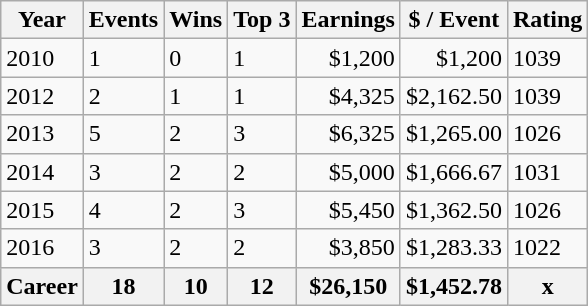<table class="wikitable sortable">
<tr>
<th>Year</th>
<th>Events</th>
<th>Wins</th>
<th>Top 3</th>
<th>Earnings</th>
<th>$ / Event</th>
<th>Rating</th>
</tr>
<tr>
<td>2010</td>
<td>1</td>
<td>0</td>
<td>1</td>
<td align="right">$1,200</td>
<td align="right">$1,200</td>
<td>1039</td>
</tr>
<tr>
<td>2012</td>
<td>2</td>
<td>1</td>
<td>1</td>
<td align="right">$4,325</td>
<td align="right">$2,162.50</td>
<td>1039</td>
</tr>
<tr>
<td>2013</td>
<td>5</td>
<td>2</td>
<td>3</td>
<td align="right">$6,325</td>
<td align="right">$1,265.00</td>
<td>1026</td>
</tr>
<tr>
<td>2014</td>
<td>3</td>
<td>2</td>
<td>2</td>
<td align="right">$5,000</td>
<td align="right">$1,666.67</td>
<td>1031</td>
</tr>
<tr>
<td>2015</td>
<td>4</td>
<td>2</td>
<td>3</td>
<td align="right">$5,450</td>
<td align="right">$1,362.50</td>
<td>1026</td>
</tr>
<tr>
<td>2016</td>
<td>3</td>
<td>2</td>
<td>2</td>
<td align="right">$3,850</td>
<td align="right">$1,283.33</td>
<td>1022</td>
</tr>
<tr>
<th>Career</th>
<th>18</th>
<th>10</th>
<th>12</th>
<th align="right">$26,150</th>
<th align="right">$1,452.78</th>
<th>x</th>
</tr>
</table>
